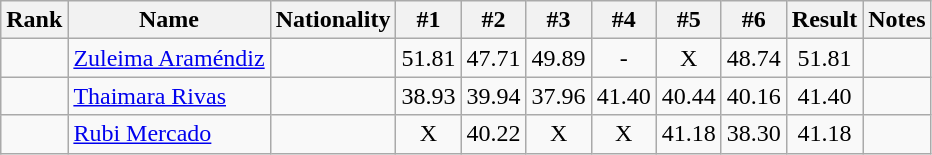<table class="wikitable sortable" style="text-align:center">
<tr>
<th>Rank</th>
<th>Name</th>
<th>Nationality</th>
<th>#1</th>
<th>#2</th>
<th>#3</th>
<th>#4</th>
<th>#5</th>
<th>#6</th>
<th>Result</th>
<th>Notes</th>
</tr>
<tr>
<td></td>
<td align=left><a href='#'>Zuleima Araméndiz</a></td>
<td align=left></td>
<td>51.81</td>
<td>47.71</td>
<td>49.89</td>
<td>-</td>
<td>X</td>
<td>48.74</td>
<td>51.81</td>
<td></td>
</tr>
<tr>
<td></td>
<td align=left><a href='#'>Thaimara Rivas</a></td>
<td align=left></td>
<td>38.93</td>
<td>39.94</td>
<td>37.96</td>
<td>41.40</td>
<td>40.44</td>
<td>40.16</td>
<td>41.40</td>
<td></td>
</tr>
<tr>
<td></td>
<td align=left><a href='#'>Rubi Mercado</a></td>
<td align=left></td>
<td>X</td>
<td>40.22</td>
<td>X</td>
<td>X</td>
<td>41.18</td>
<td>38.30</td>
<td>41.18</td>
<td></td>
</tr>
</table>
